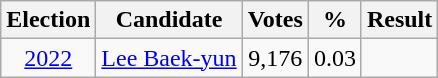<table class="wikitable" style="text-align:center">
<tr>
<th>Election</th>
<th>Candidate</th>
<th>Votes</th>
<th>%</th>
<th>Result</th>
</tr>
<tr>
<td><a href='#'>2022</a></td>
<td><a href='#'>Lee Baek-yun</a></td>
<td>9,176</td>
<td>0.03</td>
<td></td>
</tr>
</table>
